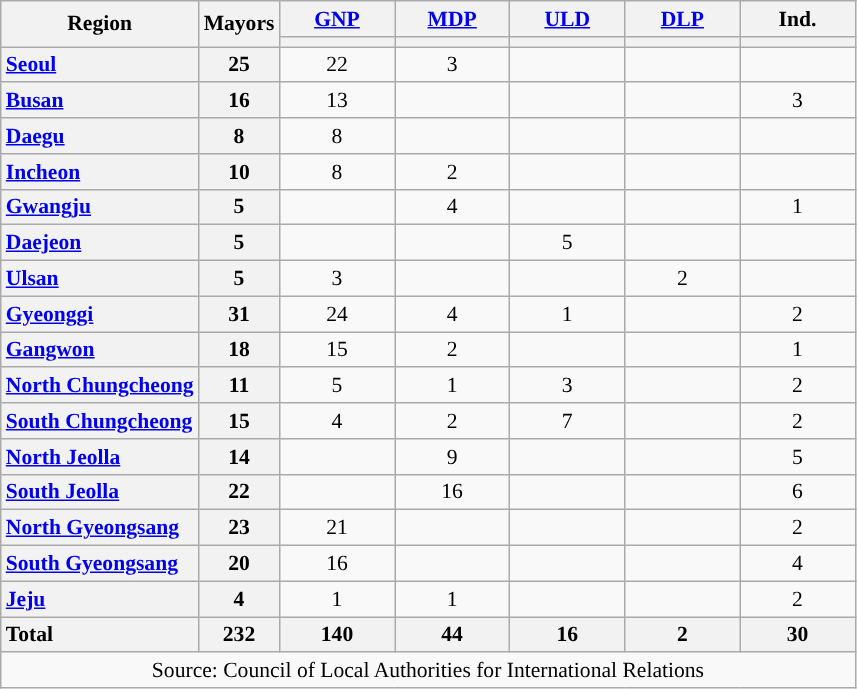<table class="wikitable" style="text-align:center; font-size: 0.9em;">
<tr>
<th rowspan="2">Region</th>
<th rowspan="2">Mayors</th>
<th class="unsortable" style="width:70px;"><a href='#'>GNP</a></th>
<th class="unsortable" style="width:70px;"><a href='#'>MDP</a></th>
<th class="unsortable" style="width:70px;"><a href='#'>ULD</a></th>
<th class="unsortable" style="width:70px;"><a href='#'>DLP</a></th>
<th class="unsortable" style="width:70px;">Ind.</th>
</tr>
<tr>
<th style="background:"></th>
<th style="background:"></th>
<th style="background:"></th>
<th style="background:"></th>
<th style="background:"></th>
</tr>
<tr>
<th style="text-align: left;"><a href='#'>Seoul</a></th>
<th>25</th>
<td>22</td>
<td>3</td>
<td></td>
<td></td>
<td></td>
</tr>
<tr>
<th style="text-align: left;"><a href='#'>Busan</a></th>
<th>16</th>
<td>13</td>
<td></td>
<td></td>
<td></td>
<td>3</td>
</tr>
<tr>
<th style="text-align: left;"><a href='#'>Daegu</a></th>
<th>8</th>
<td>8</td>
<td></td>
<td></td>
<td></td>
<td></td>
</tr>
<tr>
<th style="text-align: left;"><a href='#'>Incheon</a></th>
<th>10</th>
<td>8</td>
<td>2</td>
<td></td>
<td></td>
<td></td>
</tr>
<tr>
<th style="text-align: left;"><a href='#'>Gwangju</a></th>
<th>5</th>
<td></td>
<td>4</td>
<td></td>
<td></td>
<td>1</td>
</tr>
<tr>
<th style="text-align: left;"><a href='#'>Daejeon</a></th>
<th>5</th>
<td></td>
<td></td>
<td>5</td>
<td></td>
<td></td>
</tr>
<tr>
<th style="text-align: left;"><a href='#'>Ulsan</a></th>
<th>5</th>
<td>3</td>
<td></td>
<td></td>
<td>2</td>
<td></td>
</tr>
<tr>
<th style="text-align: left;"><a href='#'>Gyeonggi</a></th>
<th>31</th>
<td>24</td>
<td>4</td>
<td>1</td>
<td></td>
<td>2</td>
</tr>
<tr>
<th style="text-align: left;"><a href='#'>Gangwon</a></th>
<th>18</th>
<td>15</td>
<td>2</td>
<td></td>
<td></td>
<td>1</td>
</tr>
<tr>
<th style="text-align: left;"><a href='#'>North Chungcheong</a></th>
<th>11</th>
<td>5</td>
<td>1</td>
<td>3</td>
<td></td>
<td>2</td>
</tr>
<tr>
<th style="text-align: left;"><a href='#'>South Chungcheong</a></th>
<th>15</th>
<td>4</td>
<td>2</td>
<td>7</td>
<td></td>
<td>2</td>
</tr>
<tr>
<th style="text-align: left;"><a href='#'>North Jeolla</a></th>
<th>14</th>
<td></td>
<td>9</td>
<td></td>
<td></td>
<td>5</td>
</tr>
<tr>
<th style="text-align: left;"><a href='#'>South Jeolla</a></th>
<th>22</th>
<td></td>
<td>16</td>
<td></td>
<td></td>
<td>6</td>
</tr>
<tr>
<th style="text-align: left;"><a href='#'>North Gyeongsang</a></th>
<th>23</th>
<td>21</td>
<td></td>
<td></td>
<td></td>
<td>2</td>
</tr>
<tr>
<th style="text-align: left;"><a href='#'>South Gyeongsang</a></th>
<th>20</th>
<td>16</td>
<td></td>
<td></td>
<td></td>
<td>4</td>
</tr>
<tr>
<th style="text-align: left;"><a href='#'>Jeju</a></th>
<th>4</th>
<td>1</td>
<td>1</td>
<td></td>
<td></td>
<td>2</td>
</tr>
<tr class="sortbottom">
<th style="text-align: left;">Total</th>
<th>232</th>
<th>140</th>
<th>44</th>
<th>16</th>
<th>2</th>
<th>30</th>
</tr>
<tr>
<td colspan="7">Source: Council of Local Authorities for International Relations</td>
</tr>
</table>
